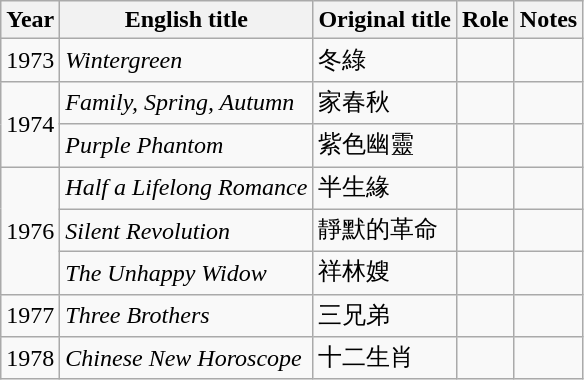<table class="wikitable sortable">
<tr>
<th>Year</th>
<th>English title</th>
<th>Original title</th>
<th>Role</th>
<th class="unsortable">Notes</th>
</tr>
<tr>
<td>1973</td>
<td><em>Wintergreen</em></td>
<td>冬綠</td>
<td></td>
<td></td>
</tr>
<tr>
<td rowspan=2>1974</td>
<td><em>Family, Spring, Autumn</em></td>
<td>家春秋</td>
<td></td>
<td></td>
</tr>
<tr>
<td><em>Purple Phantom</em></td>
<td>紫色幽靈</td>
<td></td>
<td></td>
</tr>
<tr>
<td rowspan=3>1976</td>
<td><em>Half a Lifelong Romance</em></td>
<td>半生緣</td>
<td></td>
<td></td>
</tr>
<tr>
<td><em>Silent Revolution</em></td>
<td>靜默的革命</td>
<td></td>
<td></td>
</tr>
<tr>
<td><em>The Unhappy Widow</em></td>
<td>祥林嫂</td>
<td></td>
<td></td>
</tr>
<tr>
<td>1977</td>
<td><em>Three Brothers</em></td>
<td>三兄弟</td>
<td></td>
<td></td>
</tr>
<tr>
<td>1978</td>
<td><em>Chinese New Horoscope</em></td>
<td>十二生肖</td>
<td></td>
<td></td>
</tr>
</table>
